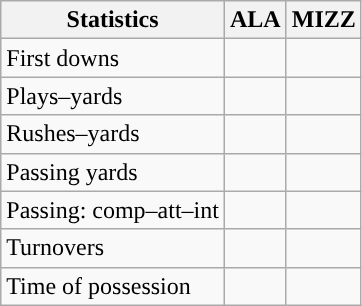<table class="wikitable" style="float:left">
<tr>
<th>Statistics</th>
<th>ALA</th>
<th>MIZZ</th>
</tr>
<tr>
<td>First downs</td>
<td></td>
<td></td>
</tr>
<tr>
<td>Plays–yards</td>
<td></td>
<td></td>
</tr>
<tr>
<td>Rushes–yards</td>
<td></td>
<td></td>
</tr>
<tr>
<td>Passing yards</td>
<td></td>
<td></td>
</tr>
<tr>
<td>Passing: comp–att–int</td>
<td></td>
<td></td>
</tr>
<tr>
<td>Turnovers</td>
<td></td>
<td></td>
</tr>
<tr>
<td>Time of possession</td>
<td></td>
<td></td>
</tr>
</table>
